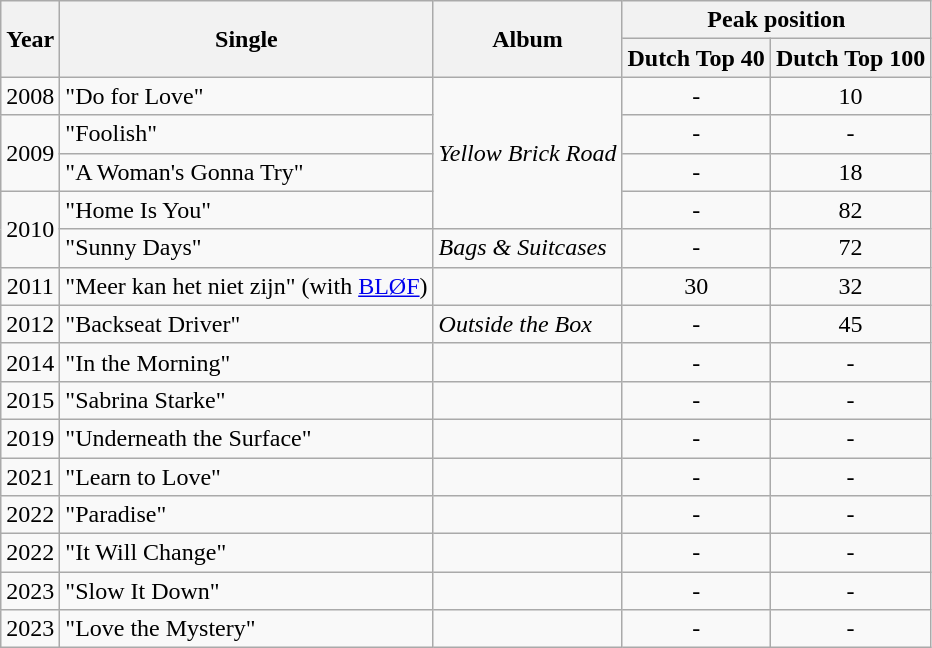<table class="wikitable">
<tr>
<th align="center" rowspan="2">Year</th>
<th align="center" rowspan="2">Single</th>
<th align="center" rowspan="2">Album</th>
<th align="center" colspan="2">Peak position</th>
</tr>
<tr bgcolor="#FFFFFF">
<th>Dutch Top 40</th>
<th>Dutch Top 100</th>
</tr>
<tr>
<td align="center" rowspan="1">2008</td>
<td align="left">"Do for Love"</td>
<td align="left" rowspan="4"><em>Yellow Brick Road</em></td>
<td align="center">-</td>
<td align="center">10</td>
</tr>
<tr>
<td align="center" rowspan="2">2009</td>
<td align="left">"Foolish"</td>
<td align="center">-</td>
<td align="center">-</td>
</tr>
<tr>
<td align="left">"A Woman's Gonna Try"</td>
<td align="center">-</td>
<td align="center">18</td>
</tr>
<tr>
<td align="center" rowspan="2">2010</td>
<td align="left">"Home Is You"</td>
<td align="center">-</td>
<td align="center">82</td>
</tr>
<tr>
<td align="left">"Sunny Days"</td>
<td align="left" rowspan="1"><em>Bags & Suitcases</em></td>
<td align="center">-</td>
<td align="center">72</td>
</tr>
<tr>
<td align="center" rowspan="1">2011</td>
<td align="left">"Meer kan het niet zijn" (with <a href='#'>BLØF</a>)</td>
<td align="left" rowspan="1"></td>
<td align="center">30</td>
<td align="center">32</td>
</tr>
<tr>
<td align="center" rowspan="1">2012</td>
<td align="left">"Backseat Driver"</td>
<td align="left" rowspan="1"><em>Outside the Box</em></td>
<td align="center">-</td>
<td align="center">45</td>
</tr>
<tr>
<td>2014</td>
<td>"In the Morning"</td>
<td></td>
<td align="center">-</td>
<td align="center">-</td>
</tr>
<tr>
<td>2015</td>
<td>"Sabrina Starke"</td>
<td></td>
<td align="center">-</td>
<td align="center">-</td>
</tr>
<tr>
<td>2019</td>
<td>"Underneath the Surface"</td>
<td></td>
<td align="center">-</td>
<td align="center">-</td>
</tr>
<tr>
<td>2021</td>
<td>"Learn to Love"</td>
<td></td>
<td align="center">-</td>
<td align="center">-</td>
</tr>
<tr>
<td>2022</td>
<td>"Paradise"</td>
<td></td>
<td align="center">-</td>
<td align="center">-</td>
</tr>
<tr>
<td>2022</td>
<td>"It Will Change"</td>
<td></td>
<td align="center">-</td>
<td align="center">-</td>
</tr>
<tr>
<td>2023</td>
<td>"Slow It Down"</td>
<td></td>
<td align="center">-</td>
<td align="center">-</td>
</tr>
<tr>
<td>2023</td>
<td>"Love the Mystery"</td>
<td></td>
<td align="center">-</td>
<td align="center">-</td>
</tr>
</table>
